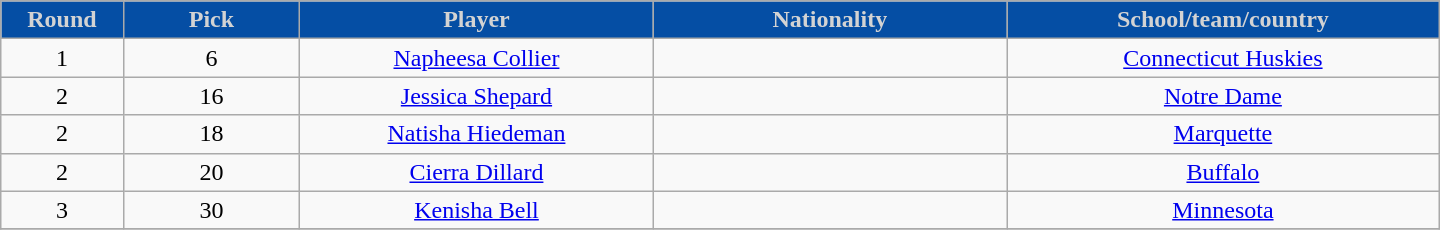<table class="wikitable" style="text-align:center; width:60em">
<tr>
<th style="background:#054EA4; color:#D3D3D3;" width="2%">Round</th>
<th style="background:#054EA4; color:#D3D3D3;" width="5%">Pick</th>
<th style="background:#054EA4; color:#D3D3D3;" width="10%">Player</th>
<th style="background:#054EA4; color:#D3D3D3;" width="10%">Nationality</th>
<th style="background:#054EA4; color:#D3D3D3;" width="10%">School/team/country</th>
</tr>
<tr>
<td>1</td>
<td>6</td>
<td><a href='#'>Napheesa Collier</a></td>
<td></td>
<td><a href='#'>Connecticut Huskies</a></td>
</tr>
<tr>
<td>2</td>
<td>16</td>
<td><a href='#'>Jessica Shepard</a></td>
<td></td>
<td><a href='#'>Notre Dame</a></td>
</tr>
<tr>
<td>2</td>
<td>18</td>
<td><a href='#'>Natisha Hiedeman</a></td>
<td></td>
<td><a href='#'>Marquette</a></td>
</tr>
<tr>
<td>2</td>
<td>20</td>
<td><a href='#'>Cierra Dillard</a></td>
<td></td>
<td><a href='#'>Buffalo</a></td>
</tr>
<tr>
<td>3</td>
<td>30</td>
<td><a href='#'>Kenisha Bell</a></td>
<td></td>
<td><a href='#'>Minnesota</a></td>
</tr>
<tr>
</tr>
</table>
